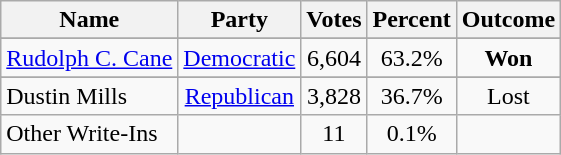<table class="wikitable" style="text-align:center">
<tr>
<th>Name</th>
<th>Party</th>
<th>Votes</th>
<th>Percent</th>
<th>Outcome</th>
</tr>
<tr>
</tr>
<tr>
<td align="left"><a href='#'>Rudolph C. Cane</a></td>
<td><a href='#'>Democratic</a></td>
<td>6,604</td>
<td>63.2%</td>
<td><strong>Won</strong></td>
</tr>
<tr>
</tr>
<tr>
<td align="left">Dustin Mills</td>
<td><a href='#'>Republican</a></td>
<td>3,828</td>
<td>36.7%</td>
<td>Lost</td>
</tr>
<tr>
<td align="left">Other Write-Ins</td>
<td></td>
<td>11</td>
<td>0.1%</td>
<td></td>
</tr>
</table>
